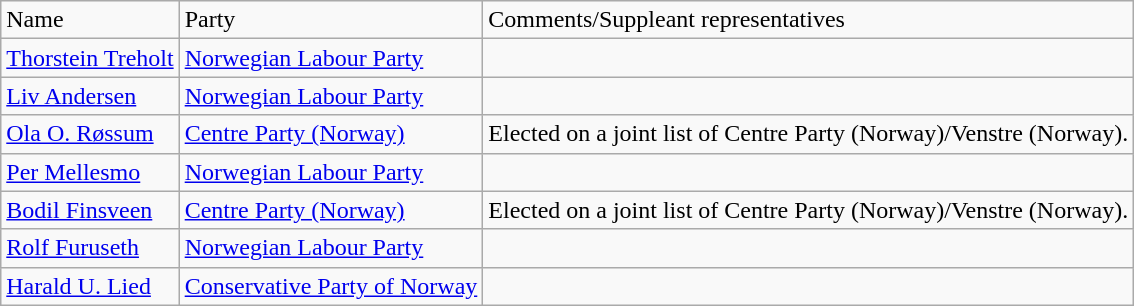<table class="wikitable">
<tr>
<td>Name</td>
<td>Party</td>
<td>Comments/Suppleant representatives</td>
</tr>
<tr>
<td><a href='#'>Thorstein Treholt</a></td>
<td><a href='#'>Norwegian Labour Party</a></td>
<td></td>
</tr>
<tr>
<td><a href='#'>Liv Andersen</a></td>
<td><a href='#'>Norwegian Labour Party</a></td>
<td></td>
</tr>
<tr>
<td><a href='#'>Ola O. Røssum</a></td>
<td><a href='#'>Centre Party (Norway)</a></td>
<td>Elected on a joint list of Centre Party (Norway)/Venstre (Norway).</td>
</tr>
<tr>
<td><a href='#'>Per Mellesmo</a></td>
<td><a href='#'>Norwegian Labour Party</a></td>
<td></td>
</tr>
<tr>
<td><a href='#'>Bodil Finsveen</a></td>
<td><a href='#'>Centre Party (Norway)</a></td>
<td>Elected on a joint list of Centre Party (Norway)/Venstre (Norway).</td>
</tr>
<tr>
<td><a href='#'>Rolf Furuseth</a></td>
<td><a href='#'>Norwegian Labour Party</a></td>
<td></td>
</tr>
<tr>
<td><a href='#'>Harald U. Lied</a></td>
<td><a href='#'>Conservative Party of Norway</a></td>
<td></td>
</tr>
</table>
